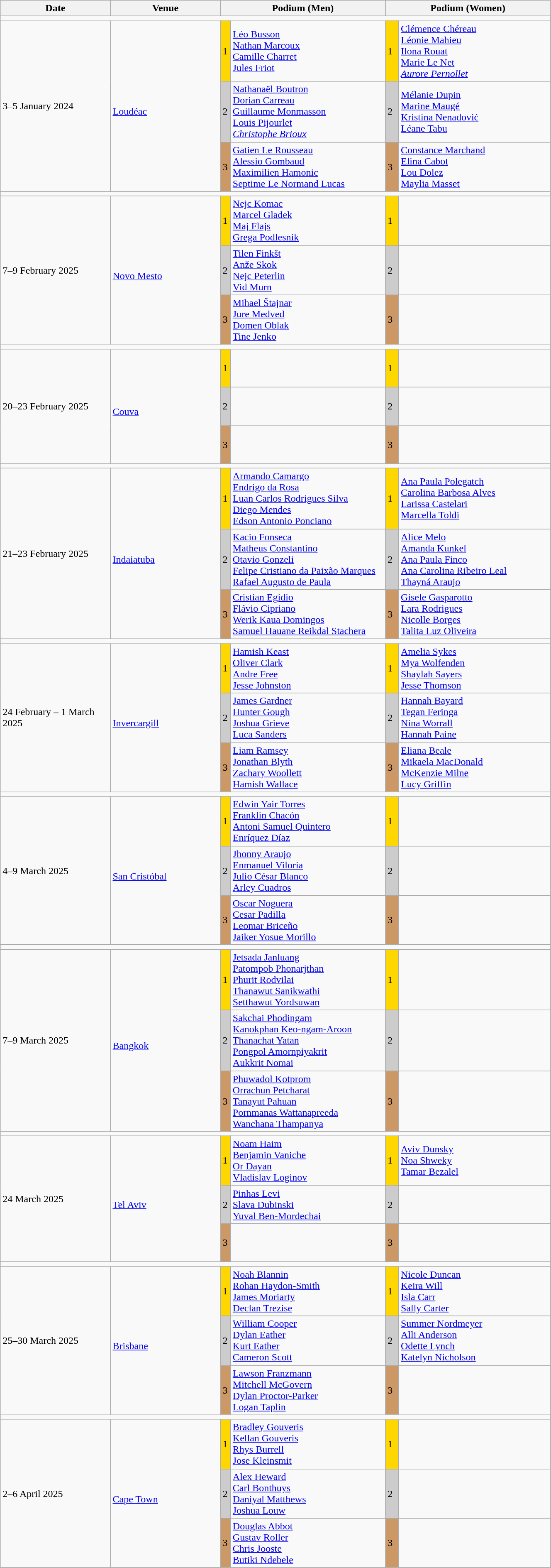<table class="wikitable" width=70%>
<tr>
<th>Date</th>
<th width=20%>Venue</th>
<th colspan=2 width=30%>Podium (Men)</th>
<th colspan=2 width=30%>Podium (Women)</th>
</tr>
<tr>
<td colspan=6></td>
</tr>
<tr>
<td rowspan=3>3–5 January 2024</td>
<td rowspan=3><br><a href='#'>Loudéac</a></td>
<td bgcolor=FFD700>1</td>
<td><a href='#'>Léo Busson</a><br><a href='#'>Nathan Marcoux</a><br><a href='#'>Camille Charret</a><br><a href='#'>Jules Friot</a></td>
<td bgcolor=FFD700>1</td>
<td><a href='#'>Clémence Chéreau</a><br><a href='#'>Léonie Mahieu</a><br><a href='#'>Ilona Rouat</a><br><a href='#'>Marie Le Net</a><br><em><a href='#'>Aurore Pernollet</a></em></td>
</tr>
<tr>
<td bgcolor=CCCCCC>2</td>
<td><a href='#'>Nathanaël Boutron</a><br><a href='#'>Dorian Carreau</a><br><a href='#'>Guillaume Monmasson</a><br><a href='#'>Louis Pijourlet</a><br><em><a href='#'>Christophe Brioux</a></em></td>
<td bgcolor=CCCCCC>2</td>
<td><a href='#'>Mélanie Dupin</a><br><a href='#'>Marine Maugé</a><br><a href='#'>Kristina Nenadović</a><br><a href='#'>Léane Tabu</a></td>
</tr>
<tr>
<td bgcolor=CC9966>3</td>
<td><a href='#'>Gatien Le Rousseau</a><br><a href='#'>Alessio Gombaud</a><br><a href='#'>Maximilien Hamonic</a><br><a href='#'>Septime Le Normand Lucas</a></td>
<td bgcolor=CC9966>3</td>
<td><a href='#'>Constance Marchand</a><br><a href='#'>Elina Cabot</a><br><a href='#'>Lou Dolez</a><br><a href='#'>Maylia Masset</a></td>
</tr>
<tr>
<td colspan=6></td>
</tr>
<tr>
<td rowspan=3>7–9 February 2025</td>
<td rowspan=3><br><a href='#'>Novo Mesto</a></td>
<td bgcolor=FFD700>1</td>
<td><a href='#'>Nejc Komac</a><br><a href='#'>Marcel Gladek</a><br><a href='#'>Maj Flajs</a><br><a href='#'>Grega Podlesnik</a></td>
<td bgcolor=FFD700>1</td>
<td></td>
</tr>
<tr>
<td bgcolor=CCCCCC>2</td>
<td><a href='#'>Tilen Finkšt</a><br><a href='#'>Anže Skok</a><br><a href='#'>Nejc Peterlin</a><br><a href='#'>Vid Murn</a></td>
<td bgcolor=CCCCCC>2</td>
<td></td>
</tr>
<tr>
<td bgcolor=CC9966>3</td>
<td><a href='#'>Mihael Štajnar</a><br><a href='#'>Jure Medved</a><br><a href='#'>Domen Oblak</a><br><a href='#'>Tine Jenko</a></td>
<td bgcolor=CC9966>3</td>
<td></td>
</tr>
<tr>
<td colspan=6></td>
</tr>
<tr>
<td rowspan=3>20–23 February 2025</td>
<td rowspan=3><br><a href='#'>Couva</a></td>
<td bgcolor=FFD700>1</td>
<td><br><br><br></td>
<td bgcolor=FFD700>1</td>
<td><br><br><br></td>
</tr>
<tr>
<td bgcolor=CCCCCC>2</td>
<td><br><br><br></td>
<td bgcolor=CCCCCC>2</td>
<td><br><br><br></td>
</tr>
<tr>
<td bgcolor=CC9966>3</td>
<td><br><br><br></td>
<td bgcolor=CC9966>3</td>
<td><br><br><br></td>
</tr>
<tr>
<td colspan=6></td>
</tr>
<tr>
<td rowspan=3>21–23 February 2025</td>
<td rowspan=3><br><a href='#'>Indaiatuba</a></td>
<td bgcolor=FFD700>1</td>
<td><a href='#'>Armando Camargo</a><br><a href='#'>Endrigo da Rosa</a><br><a href='#'>Luan Carlos Rodrigues Silva</a><br><a href='#'>Diego Mendes</a><br><a href='#'>Edson Antonio Ponciano</a></td>
<td bgcolor=FFD700>1</td>
<td><a href='#'>Ana Paula Polegatch</a><br><a href='#'>Carolina Barbosa Alves</a><br><a href='#'>Larissa Castelari</a><br><a href='#'>Marcella Toldi</a></td>
</tr>
<tr>
<td bgcolor=CCCCCC>2</td>
<td><a href='#'>Kacio Fonseca</a><br><a href='#'>Matheus Constantino</a><br><a href='#'>Otavio Gonzeli</a><br><a href='#'>Felipe Cristiano da Paixão Marques</a><br><a href='#'>Rafael Augusto de Paula</a></td>
<td bgcolor=CCCCCC>2</td>
<td><a href='#'>Alice Melo</a><br><a href='#'>Amanda Kunkel</a><br><a href='#'>Ana Paula Finco</a><br><a href='#'>Ana Carolina Ribeiro Leal</a><br><a href='#'>Thayná Araujo</a></td>
</tr>
<tr>
<td bgcolor=CC9966>3</td>
<td><a href='#'>Cristian Egídio</a><br><a href='#'>Flávio Cipriano</a><br><a href='#'>Werik Kaua Domingos</a><br><a href='#'>Samuel Hauane Reikdal Stachera</a></td>
<td bgcolor=CC9966>3</td>
<td><a href='#'>Gisele Gasparotto</a><br><a href='#'>Lara Rodrigues</a><br><a href='#'>Nicolle Borges</a><br><a href='#'>Talita Luz Oliveira</a></td>
</tr>
<tr>
<td colspan=6></td>
</tr>
<tr>
<td rowspan=3>24 February – 1 March 2025</td>
<td rowspan=3><br><a href='#'>Invercargill</a></td>
<td bgcolor=FFD700>1</td>
<td><a href='#'>Hamish Keast</a><br><a href='#'>Oliver Clark</a><br><a href='#'>Andre Free</a><br><a href='#'>Jesse Johnston</a></td>
<td bgcolor=FFD700>1</td>
<td><a href='#'>Amelia Sykes</a><br><a href='#'>Mya Wolfenden</a><br><a href='#'>Shaylah Sayers</a><br><a href='#'>Jesse Thomson</a></td>
</tr>
<tr>
<td bgcolor=CCCCCC>2</td>
<td><a href='#'>James Gardner</a><br><a href='#'>Hunter Gough</a><br><a href='#'>Joshua Grieve</a><br><a href='#'>Luca Sanders</a></td>
<td bgcolor=CCCCCC>2</td>
<td><a href='#'>Hannah Bayard</a><br><a href='#'>Tegan Feringa</a><br><a href='#'>Nina Worrall</a><br><a href='#'>Hannah Paine</a></td>
</tr>
<tr>
<td bgcolor=CC9966>3</td>
<td><a href='#'>Liam Ramsey</a><br><a href='#'>Jonathan Blyth</a><br><a href='#'>Zachary Woollett</a><br><a href='#'>Hamish Wallace</a></td>
<td bgcolor=CC9966>3</td>
<td><a href='#'>Eliana Beale</a><br><a href='#'>Mikaela MacDonald</a><br><a href='#'>McKenzie Milne</a><br><a href='#'>Lucy Griffin</a></td>
</tr>
<tr>
<td colspan=6></td>
</tr>
<tr>
<td rowspan=3>4–9 March 2025</td>
<td rowspan=3><br><a href='#'>San Cristóbal</a></td>
<td bgcolor=FFD700>1</td>
<td><a href='#'>Edwin Yair Torres</a><br><a href='#'>Franklin Chacón</a><br><a href='#'>Antoni Samuel Quintero</a><br><a href='#'>Enríquez Díaz</a></td>
<td bgcolor=FFD700>1</td>
<td></td>
</tr>
<tr>
<td bgcolor=CCCCCC>2</td>
<td><a href='#'>Jhonny Araujo</a><br><a href='#'>Enmanuel Viloria</a><br><a href='#'>Julio César Blanco</a><br><a href='#'>Arley Cuadros</a></td>
<td bgcolor=CCCCCC>2</td>
<td></td>
</tr>
<tr>
<td bgcolor=CC9966>3</td>
<td><a href='#'>Oscar Noguera</a><br><a href='#'>Cesar Padilla</a><br><a href='#'>Leomar Briceño</a><br><a href='#'>Jaiker Yosue Morillo</a></td>
<td bgcolor=CC9966>3</td>
<td></td>
</tr>
<tr>
<td colspan=6></td>
</tr>
<tr>
<td rowspan=3>7–9 March 2025</td>
<td rowspan=3><br><a href='#'>Bangkok</a></td>
<td bgcolor=FFD700>1</td>
<td><a href='#'>Jetsada Janluang</a><br><a href='#'>Patompob Phonarjthan</a><br><a href='#'>Phurit Rodvilai</a><br><a href='#'>Thanawut Sanikwathi</a><br><a href='#'>Setthawut Yordsuwan</a></td>
<td bgcolor=FFD700>1</td>
<td></td>
</tr>
<tr>
<td bgcolor=CCCCCC>2</td>
<td><a href='#'>Sakchai Phodingam</a><br><a href='#'>Kanokphan Keo-ngam-Aroon</a><br><a href='#'>Thanachat Yatan</a><br><a href='#'>Pongpol Amornpiyakrit</a><br><a href='#'>Aukkrit Nomai</a></td>
<td bgcolor=CCCCCC>2</td>
<td></td>
</tr>
<tr>
<td bgcolor=CC9966>3</td>
<td><a href='#'>Phuwadol Kotprom</a><br><a href='#'>Orrachun Petcharat</a><br><a href='#'>Tanayut Pahuan</a><br><a href='#'>Pornmanas Wattanapreeda</a><br><a href='#'>Wanchana Thampanya</a></td>
<td bgcolor=CC9966>3</td>
<td></td>
</tr>
<tr>
<td colspan=6></td>
</tr>
<tr>
<td rowspan=3>24 March 2025</td>
<td rowspan=3><br><a href='#'>Tel Aviv</a></td>
<td bgcolor=FFD700>1</td>
<td><a href='#'>Noam Haim</a><br><a href='#'>Benjamin Vaniche</a><br><a href='#'>Or Dayan</a><br><a href='#'>Vladislav Loginov</a></td>
<td bgcolor=FFD700>1</td>
<td><a href='#'>Aviv Dunsky</a><br><a href='#'>Noa Shweky</a><br><a href='#'>Tamar Bezalel</a></td>
</tr>
<tr>
<td bgcolor=CCCCCC>2</td>
<td><a href='#'>Pinhas Levi</a><br><a href='#'>Slava Dubinski</a><br><a href='#'>Yuval Ben-Mordechai</a></td>
<td bgcolor=CCCCCC>2</td>
<td></td>
</tr>
<tr>
<td bgcolor=CC9966>3</td>
<td><br><br><br></td>
<td bgcolor=CC9966>3</td>
<td><br><br><br></td>
</tr>
<tr>
<td colspan=6></td>
</tr>
<tr>
<td rowspan=3>25–30 March 2025</td>
<td rowspan=3><br><a href='#'>Brisbane</a></td>
<td bgcolor=FFD700>1</td>
<td><a href='#'>Noah Blannin</a><br><a href='#'>Rohan Haydon-Smith</a><br><a href='#'>James Moriarty</a><br><a href='#'>Declan Trezise</a></td>
<td bgcolor=FFD700>1</td>
<td><a href='#'>Nicole Duncan</a><br><a href='#'>Keira Will</a><br><a href='#'>Isla Carr</a><br><a href='#'>Sally Carter</a></td>
</tr>
<tr>
<td bgcolor=CCCCCC>2</td>
<td><a href='#'>William Cooper</a><br><a href='#'>Dylan Eather</a><br><a href='#'>Kurt Eather</a><br><a href='#'>Cameron Scott</a></td>
<td bgcolor=CCCCCC>2</td>
<td><a href='#'>Summer Nordmeyer</a><br><a href='#'>Alli Anderson</a><br><a href='#'>Odette Lynch</a><br><a href='#'>Katelyn Nicholson</a></td>
</tr>
<tr>
<td bgcolor=CC9966>3</td>
<td><a href='#'>Lawson Franzmann</a><br><a href='#'>Mitchell McGovern</a><br><a href='#'>Dylan Proctor-Parker</a><br><a href='#'>Logan Taplin</a></td>
<td bgcolor=CC9966>3</td>
<td></td>
</tr>
<tr>
<td colspan=6></td>
</tr>
<tr>
<td rowspan=3>2–6 April 2025</td>
<td rowspan=3><br><a href='#'>Cape Town</a></td>
<td bgcolor=FFD700>1</td>
<td><a href='#'>Bradley Gouveris</a><br><a href='#'>Kellan Gouveris</a><br><a href='#'>Rhys Burrell</a><br><a href='#'>Jose Kleinsmit</a></td>
<td bgcolor=FFD700>1</td>
<td></td>
</tr>
<tr>
<td bgcolor=CCCCCC>2</td>
<td><a href='#'>Alex Heward</a><br><a href='#'>Carl Bonthuys</a><br><a href='#'>Daniyal Matthews</a><br><a href='#'>Joshua Louw</a></td>
<td bgcolor=CCCCCC>2</td>
<td></td>
</tr>
<tr>
<td bgcolor=CC9966>3</td>
<td><a href='#'>Douglas Abbot</a><br><a href='#'>Gustav Roller</a><br><a href='#'>Chris Jooste</a><br><a href='#'>Butiki Ndebele</a></td>
<td bgcolor=CC9966>3</td>
<td></td>
</tr>
</table>
